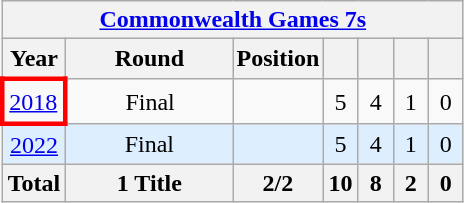<table class="wikitable" style="text-align: center;">
<tr>
<th colspan=10><a href='#'>Commonwealth Games 7s</a></th>
</tr>
<tr>
<th>Year</th>
<th style="width:6.5em;">Round</th>
<th style="padding:2px;">Position</th>
<th style="width:1em;"></th>
<th style="width:1em;"></th>
<th style="width:1em;"></th>
<th style="width:1em;"></th>
</tr>
<tr style="line-height:133%;">
<td align=left style="border: 3px solid red"> <a href='#'>2018</a></td>
<td>Final</td>
<td></td>
<td>5</td>
<td>4</td>
<td>1</td>
<td>0</td>
</tr>
<tr bgcolor=#def>
<td> <a href='#'>2022</a></td>
<td>Final</td>
<td></td>
<td>5</td>
<td>4</td>
<td>1</td>
<td>0</td>
</tr>
<tr>
<th>Total</th>
<th>1 Title</th>
<th>2/2</th>
<th>10</th>
<th>8</th>
<th>2</th>
<th>0</th>
</tr>
</table>
